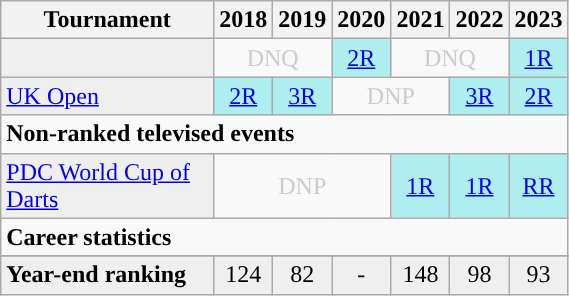<table class="wikitable" style="width:30%; margin:0">
<tr>
<th>Tournament</th>
<th>2018</th>
<th>2019</th>
<th>2020</th>
<th>2021</th>
<th>2022</th>
<th>2023</th>
</tr>
<tr>
<td style="background:#efefef;"></td>
<td colspan="2" style="text-align:center; color:#ccc;">DNQ</td>
<td style="text-align:center; background:#afeeee;"><a href='#'>2R</a></td>
<td colspan="2" style="text-align:center; color:#ccc;">DNQ</td>
<td style="text-align:center; background:#afeeee;"><a href='#'>1R</a></td>
</tr>
<tr>
<td style="background:#efefef;"><a href='#'>UK Open</a></td>
<td style="text-align:center; background:#afeeee;"><a href='#'>2R</a></td>
<td style="text-align:center; background:#afeeee;"><a href='#'>3R</a></td>
<td colspan="2" style="text-align:center; color:#ccc;">DNP</td>
<td style="text-align:center; background:#afeeee;"><a href='#'>3R</a></td>
<td style="text-align:center; background:#afeeee;"><a href='#'>2R</a></td>
</tr>
<tr>
<td colspan="21" align="left"><strong>Non-ranked televised events</strong></td>
</tr>
<tr>
<td style="background:#efefef;"><a href='#'>PDC World Cup of Darts</a></td>
<td colspan="3" style="text-align:center; color:#ccc;">DNP</td>
<td style="text-align:center; background:#afeeee;"><a href='#'>1R</a></td>
<td style="text-align:center; background:#afeeee;"><a href='#'>1R</a></td>
<td style="text-align:center; background:#afeeee;"><a href='#'>RR</a></td>
</tr>
<tr>
<td colspan="18" align="left"><strong>Career statistics</strong></td>
</tr>
<tr>
</tr>
<tr bgcolor="efefef">
<td align="left"><strong>Year-end ranking</strong></td>
<td style="text-align:center;">124</td>
<td style="text-align:center;">82</td>
<td style="text-align:center;">-</td>
<td style="text-align:center;">148</td>
<td style="text-align:center;">98</td>
<td style="text-align:center;">93</td>
</tr>
</table>
